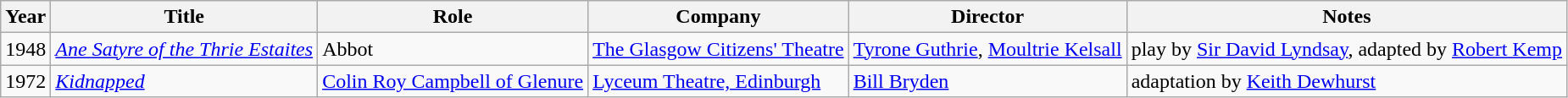<table class="wikitable">
<tr>
<th>Year</th>
<th>Title</th>
<th>Role</th>
<th>Company</th>
<th>Director</th>
<th>Notes</th>
</tr>
<tr>
<td>1948</td>
<td><em><a href='#'>Ane Satyre of the Thrie Estaites</a></em></td>
<td>Abbot</td>
<td><a href='#'>The Glasgow Citizens' Theatre</a></td>
<td><a href='#'>Tyrone Guthrie</a>, <a href='#'>Moultrie Kelsall</a></td>
<td>play by <a href='#'>Sir David Lyndsay</a>, adapted by <a href='#'>Robert Kemp</a></td>
</tr>
<tr>
<td>1972</td>
<td><em><a href='#'>Kidnapped</a></em></td>
<td><a href='#'>Colin Roy Campbell of Glenure</a></td>
<td><a href='#'>Lyceum Theatre, Edinburgh</a></td>
<td><a href='#'>Bill Bryden</a></td>
<td>adaptation by <a href='#'>Keith Dewhurst</a></td>
</tr>
</table>
